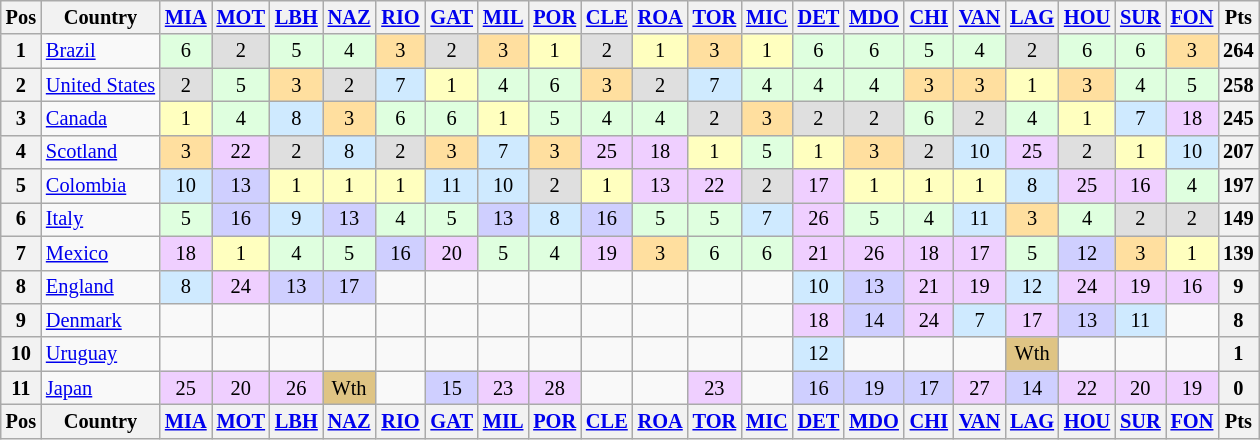<table class="wikitable" style="font-size: 85%;; text-align:center;">
<tr valign="top">
<th valign="middle">Pos</th>
<th valign="middle">Country</th>
<th width="27"><a href='#'>MIA</a> </th>
<th width="27"><a href='#'>MOT</a> </th>
<th width="27"><a href='#'>LBH</a> </th>
<th width="27"><a href='#'>NAZ</a> </th>
<th width="27"><a href='#'>RIO</a> </th>
<th width="27"><a href='#'>GAT</a> </th>
<th width="27"><a href='#'>MIL</a> </th>
<th width="27"><a href='#'>POR</a> </th>
<th width="27"><a href='#'>CLE</a> </th>
<th width="27"><a href='#'>ROA</a> </th>
<th width="27"><a href='#'>TOR</a> </th>
<th width="27"><a href='#'>MIC</a> </th>
<th width="27"><a href='#'>DET</a> </th>
<th width="27"><a href='#'>MDO</a> </th>
<th width="27"><a href='#'>CHI</a> </th>
<th width="27"><a href='#'>VAN</a> </th>
<th width="27"><a href='#'>LAG</a> </th>
<th width="27"><a href='#'>HOU</a> </th>
<th width="27"><a href='#'>SUR</a> </th>
<th width="27"><a href='#'>FON</a> </th>
<th valign="middle">Pts</th>
</tr>
<tr>
<th>1</th>
<td align="left"> <a href='#'>Brazil</a></td>
<td style="background:#dfffdf;">6</td>
<td style="background:#dfdfdf;">2</td>
<td style="background:#dfffdf;">5</td>
<td style="background:#dfffdf;">4</td>
<td style="background:#ffdf9f;">3</td>
<td style="background:#dfdfdf;">2</td>
<td style="background:#ffdf9f;">3</td>
<td style="background:#ffffbf;">1</td>
<td style="background:#dfdfdf;">2</td>
<td style="background:#ffffbf;">1</td>
<td style="background:#ffdf9f;">3</td>
<td style="background:#ffffbf;">1</td>
<td style="background:#dfffdf;">6</td>
<td style="background:#dfffdf;">6</td>
<td style="background:#dfffdf;">5</td>
<td style="background:#dfffdf;">4</td>
<td style="background:#dfdfdf;">2</td>
<td style="background:#dfffdf;">6</td>
<td style="background:#dfffdf;">6</td>
<td style="background:#ffdf9f;">3</td>
<th>264</th>
</tr>
<tr>
<th>2</th>
<td align="left"> <a href='#'>United States</a></td>
<td style="background:#dfdfdf;">2</td>
<td style="background:#dfffdf;">5</td>
<td style="background:#ffdf9f;">3</td>
<td style="background:#dfdfdf;">2</td>
<td style="background:#CFEAFF;">7</td>
<td style="background:#ffffbf;">1</td>
<td style="background:#dfffdf;">4</td>
<td style="background:#dfffdf;">6</td>
<td style="background:#ffdf9f;">3</td>
<td style="background:#dfdfdf;">2</td>
<td style="background:#CFEAFF;">7</td>
<td style="background:#dfffdf;">4</td>
<td style="background:#dfffdf;">4</td>
<td style="background:#dfffdf;">4</td>
<td style="background:#ffdf9f;">3</td>
<td style="background:#ffdf9f;">3</td>
<td style="background:#ffffbf;">1</td>
<td style="background:#ffdf9f;">3</td>
<td style="background:#dfffdf;">4</td>
<td style="background:#dfffdf;">5</td>
<th>258</th>
</tr>
<tr>
<th>3</th>
<td align="left"> <a href='#'>Canada</a></td>
<td style="background:#ffffbf;">1</td>
<td style="background:#dfffdf;">4</td>
<td style="background:#CFEAFF;">8</td>
<td style="background:#ffdf9f;">3</td>
<td style="background:#dfffdf;">6</td>
<td style="background:#dfffdf;">6</td>
<td style="background:#ffffbf;">1</td>
<td style="background:#dfffdf;">5</td>
<td style="background:#dfffdf;">4</td>
<td style="background:#dfffdf;">4</td>
<td style="background:#dfdfdf;">2</td>
<td style="background:#ffdf9f;">3</td>
<td style="background:#dfdfdf;">2</td>
<td style="background:#dfdfdf;">2</td>
<td style="background:#dfffdf;">6</td>
<td style="background:#dfdfdf;">2</td>
<td style="background:#dfffdf;">4</td>
<td style="background:#ffffbf;">1</td>
<td style="background:#CFEAFF;">7</td>
<td style="background:#EFCFFF;">18</td>
<th>245</th>
</tr>
<tr>
<th>4</th>
<td align="left"> <a href='#'>Scotland</a></td>
<td style="background:#ffdf9f;">3</td>
<td style="background:#EFCFFF;">22</td>
<td style="background:#DFDFDF;">2</td>
<td style="background:#CFEAFF;">8</td>
<td style="background:#DFDFDF;">2</td>
<td style="background:#ffdf9f;">3</td>
<td style="background:#CFEAFF;">7</td>
<td style="background:#ffdf9f;">3</td>
<td style="background:#EFCFFF;">25</td>
<td style="background:#EFCFFF;">18</td>
<td style="background:#ffffbf;">1</td>
<td style="background:#dfffdf;">5</td>
<td style="background:#ffffbf;">1</td>
<td style="background:#ffdf9f;">3</td>
<td style="background:#DFDFDF;">2</td>
<td style="background:#CFEAFF;">10</td>
<td style="background:#EFCFFF;">25</td>
<td style="background:#DFDFDF;">2</td>
<td style="background:#ffffbf;">1</td>
<td style="background:#CFEAFF;">10</td>
<th>207</th>
</tr>
<tr>
<th>5</th>
<td align="left"> <a href='#'>Colombia</a></td>
<td style="background:#CFEAFF;">10</td>
<td style="background:#CFCFFF;">13</td>
<td style="background:#ffffbf;">1</td>
<td style="background:#ffffbf;">1</td>
<td style="background:#ffffbf;">1</td>
<td style="background:#CFEAFF;">11</td>
<td style="background:#CFEAFF;">10</td>
<td style="background:#DFDFDF;">2</td>
<td style="background:#ffffbf;">1</td>
<td style="background:#EFCFFF;">13</td>
<td style="background:#EFCFFF;">22</td>
<td style="background:#DFDFDF;">2</td>
<td style="background:#EFCFFF;">17</td>
<td style="background:#ffffbf;">1</td>
<td style="background:#ffffbf;">1</td>
<td style="background:#ffffbf;">1</td>
<td style="background:#CFEAFF;">8</td>
<td style="background:#EFCFFF;">25</td>
<td style="background:#EFCFFF;">16</td>
<td style="background:#dfffdf;">4</td>
<th>197</th>
</tr>
<tr>
<th>6</th>
<td align="left"> <a href='#'>Italy</a></td>
<td style="background:#dfffdf;">5</td>
<td style="background:#CFCFFF;">16</td>
<td style="background:#CFEAFF;">9</td>
<td style="background:#CFCFFF;">13</td>
<td style="background:#dfffdf;">4</td>
<td style="background:#dfffdf;">5</td>
<td style="background:#CFCFFF;">13</td>
<td style="background:#CFEAFF;">8</td>
<td style="background:#CFCFFF;">16</td>
<td style="background:#dfffdf;">5</td>
<td style="background:#dfffdf;">5</td>
<td style="background:#CFEAFF;">7</td>
<td style="background:#EFCFFF;">26</td>
<td style="background:#dfffdf;">5</td>
<td style="background:#dfffdf;">4</td>
<td style="background:#CFEAFF;">11</td>
<td style="background:#ffdf9f;">3</td>
<td style="background:#dfffdf;">4</td>
<td style="background:#DFDFDF;">2</td>
<td style="background:#DFDFDF;">2</td>
<th>149</th>
</tr>
<tr>
<th>7</th>
<td align="left"> <a href='#'>Mexico</a></td>
<td style="background:#EFCFFF;">18</td>
<td style="background:#ffffbf;">1</td>
<td style="background:#dfffdf;">4</td>
<td style="background:#dfffdf;">5</td>
<td style="background:#CFCFFF;">16</td>
<td style="background:#EFCFFF;">20</td>
<td style="background:#dfffdf;">5</td>
<td style="background:#dfffdf;">4</td>
<td style="background:#EFCFFF;">19</td>
<td style="background:#ffdf9f;">3</td>
<td style="background:#dfffdf;">6</td>
<td style="background:#dfffdf;">6</td>
<td style="background:#EFCFFF;">21</td>
<td style="background:#EFCFFF;">26</td>
<td style="background:#EFCFFF;">18</td>
<td style="background:#EFCFFF;">17</td>
<td style="background:#dfffdf;">5</td>
<td style="background:#CFCFFF;">12</td>
<td style="background:#ffdf9f;">3</td>
<td style="background:#ffffbf;">1</td>
<th>139</th>
</tr>
<tr>
<th>8</th>
<td align="left"> <a href='#'>England</a></td>
<td style="background:#CFEAFF;">8</td>
<td style="background:#EFCFFF;">24</td>
<td style="background:#CFCFFF;">13</td>
<td style="background:#CFCFFF;">17</td>
<td></td>
<td></td>
<td></td>
<td></td>
<td></td>
<td></td>
<td></td>
<td></td>
<td style="background:#CFEAFF;">10</td>
<td style="background:#CFCFFF;">13</td>
<td style="background:#EFCFFF;">21</td>
<td style="background:#EFCFFF;">19</td>
<td style="background:#CFEAFF;">12</td>
<td style="background:#EFCFFF;">24</td>
<td style="background:#EFCFFF;">19</td>
<td style="background:#EFCFFF;">16</td>
<th>9</th>
</tr>
<tr>
<th>9</th>
<td align="left"> <a href='#'>Denmark</a></td>
<td></td>
<td></td>
<td></td>
<td></td>
<td></td>
<td></td>
<td></td>
<td></td>
<td></td>
<td></td>
<td></td>
<td></td>
<td style="background:#EFCFFF;">18</td>
<td style="background:#CFCFFF;">14</td>
<td style="background:#EFCFFF;">24</td>
<td style="background:#CFEAFF;">7</td>
<td style="background:#EFCFFF;">17</td>
<td style="background:#CFCFFF;">13</td>
<td style="background:#CFEAFF;">11</td>
<td></td>
<th>8</th>
</tr>
<tr>
<th>10</th>
<td align="left"> <a href='#'>Uruguay</a></td>
<td></td>
<td></td>
<td></td>
<td></td>
<td></td>
<td></td>
<td></td>
<td></td>
<td></td>
<td></td>
<td></td>
<td></td>
<td style="background:#CFEAFF;">12</td>
<td></td>
<td></td>
<td></td>
<td style="background:#DFC484;">Wth</td>
<td></td>
<td></td>
<td></td>
<th>1</th>
</tr>
<tr>
<th>11</th>
<td align="left"> <a href='#'>Japan</a></td>
<td style="background:#efcfff;">25</td>
<td style="background:#efcfff;">20</td>
<td style="background:#efcfff;">26</td>
<td style="background:#DFC484;">Wth</td>
<td></td>
<td style="background:#CFCFFF;">15</td>
<td style="background:#efcfff;">23</td>
<td style="background:#efcfff;">28</td>
<td></td>
<td></td>
<td style="background:#efcfff;">23</td>
<td></td>
<td style="background:#CFCFFF;">16</td>
<td style="background:#CFCFFF;">19</td>
<td style="background:#CFCFFF;">17</td>
<td style="background:#efcfff;">27</td>
<td style="background:#CFCFFF;">14</td>
<td style="background:#efcfff;">22</td>
<td style="background:#efcfff;">20</td>
<td style="background:#efcfff;">19</td>
<th>0</th>
</tr>
<tr style="background: #f9f9f9;" valign="top">
<th valign="middle">Pos</th>
<th valign="middle">Country</th>
<th width="27"><a href='#'>MIA</a> </th>
<th width="27"><a href='#'>MOT</a> </th>
<th width="27"><a href='#'>LBH</a> </th>
<th width="27"><a href='#'>NAZ</a> </th>
<th width="27"><a href='#'>RIO</a> </th>
<th width="27"><a href='#'>GAT</a> </th>
<th width="27"><a href='#'>MIL</a> </th>
<th width="27"><a href='#'>POR</a> </th>
<th width="27"><a href='#'>CLE</a> </th>
<th width="27"><a href='#'>ROA</a> </th>
<th width="27"><a href='#'>TOR</a> </th>
<th width="27"><a href='#'>MIC</a> </th>
<th width="27"><a href='#'>DET</a> </th>
<th width="27"><a href='#'>MDO</a> </th>
<th width="27"><a href='#'>CHI</a> </th>
<th width="27"><a href='#'>VAN</a> </th>
<th width="27"><a href='#'>LAG</a> </th>
<th width="27"><a href='#'>HOU</a> </th>
<th width="27"><a href='#'>SUR</a> </th>
<th width="27"><a href='#'>FON</a> </th>
<th valign="middle">Pts</th>
</tr>
</table>
